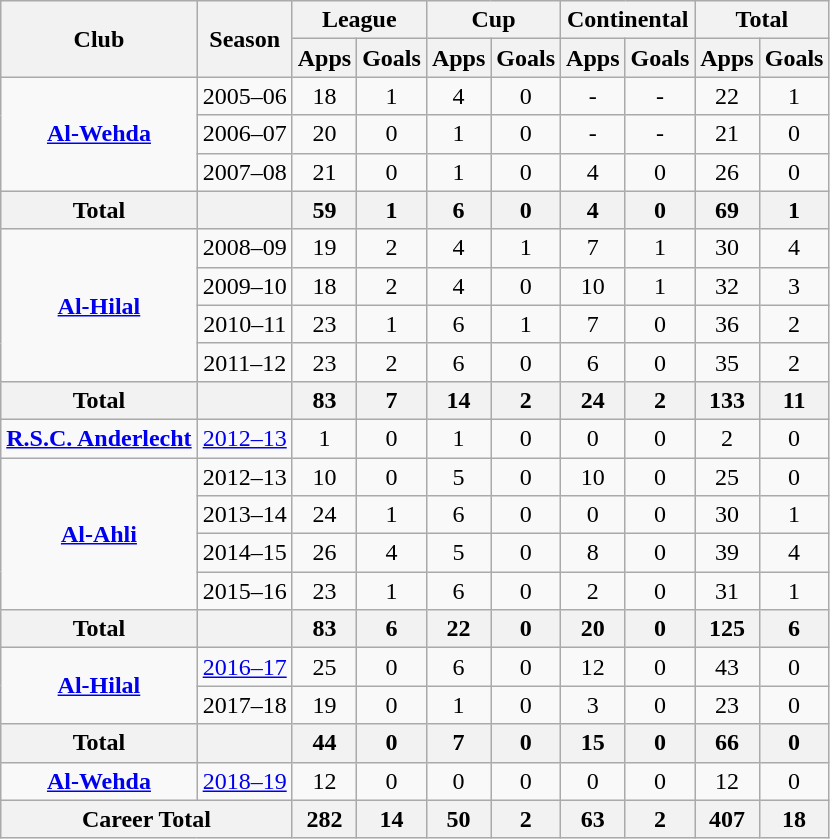<table class="wikitable" style="text-align: center;">
<tr>
<th rowspan="2">Club</th>
<th rowspan="2">Season</th>
<th colspan="2">League</th>
<th colspan="2">Cup</th>
<th colspan="2">Continental</th>
<th colspan="2">Total</th>
</tr>
<tr>
<th>Apps</th>
<th>Goals</th>
<th>Apps</th>
<th>Goals</th>
<th>Apps</th>
<th>Goals</th>
<th>Apps</th>
<th>Goals</th>
</tr>
<tr>
<td rowspan="3" valign="center"><strong><a href='#'>Al-Wehda</a></strong></td>
<td>2005–06</td>
<td>18</td>
<td>1</td>
<td>4</td>
<td>0</td>
<td>-</td>
<td>-</td>
<td>22</td>
<td>1</td>
</tr>
<tr>
<td>2006–07</td>
<td>20</td>
<td>0</td>
<td>1</td>
<td>0</td>
<td>-</td>
<td>-</td>
<td>21</td>
<td>0</td>
</tr>
<tr>
<td>2007–08</td>
<td>21</td>
<td>0</td>
<td>1</td>
<td>0</td>
<td>4</td>
<td>0</td>
<td>26</td>
<td>0</td>
</tr>
<tr>
<th>Total</th>
<th></th>
<th>59</th>
<th>1</th>
<th>6</th>
<th>0</th>
<th>4</th>
<th>0</th>
<th>69</th>
<th>1</th>
</tr>
<tr>
<td rowspan="4" valign="center"><strong><a href='#'>Al-Hilal</a></strong></td>
<td>2008–09</td>
<td>19</td>
<td>2</td>
<td>4</td>
<td>1</td>
<td>7</td>
<td>1</td>
<td>30</td>
<td>4</td>
</tr>
<tr>
<td>2009–10</td>
<td>18</td>
<td>2</td>
<td>4</td>
<td>0</td>
<td>10</td>
<td>1</td>
<td>32</td>
<td>3</td>
</tr>
<tr>
<td>2010–11</td>
<td>23</td>
<td>1</td>
<td>6</td>
<td>1</td>
<td>7</td>
<td>0</td>
<td>36</td>
<td>2</td>
</tr>
<tr>
<td>2011–12</td>
<td>23</td>
<td>2</td>
<td>6</td>
<td>0</td>
<td>6</td>
<td>0</td>
<td>35</td>
<td>2</td>
</tr>
<tr>
<th>Total</th>
<th></th>
<th>83</th>
<th>7</th>
<th>14</th>
<th>2</th>
<th>24</th>
<th>2</th>
<th>133</th>
<th>11</th>
</tr>
<tr>
<td align=center valign=center><strong><a href='#'>R.S.C. Anderlecht</a></strong></td>
<td><a href='#'>2012–13</a></td>
<td>1</td>
<td>0</td>
<td>1</td>
<td>0</td>
<td>0</td>
<td>0</td>
<td>2</td>
<td>0</td>
</tr>
<tr>
<td rowspan="4" valign="center"><strong><a href='#'>Al-Ahli</a></strong></td>
<td>2012–13</td>
<td>10</td>
<td>0</td>
<td>5</td>
<td>0</td>
<td>10</td>
<td>0</td>
<td>25</td>
<td>0</td>
</tr>
<tr>
<td>2013–14</td>
<td>24</td>
<td>1</td>
<td>6</td>
<td>0</td>
<td>0</td>
<td>0</td>
<td>30</td>
<td>1</td>
</tr>
<tr>
<td>2014–15</td>
<td>26</td>
<td>4</td>
<td>5</td>
<td>0</td>
<td>8</td>
<td>0</td>
<td>39</td>
<td>4</td>
</tr>
<tr>
<td>2015–16</td>
<td>23</td>
<td>1</td>
<td>6</td>
<td>0</td>
<td>2</td>
<td>0</td>
<td>31</td>
<td>1</td>
</tr>
<tr>
<th>Total</th>
<th></th>
<th>83</th>
<th>6</th>
<th>22</th>
<th>0</th>
<th>20</th>
<th>0</th>
<th>125</th>
<th>6</th>
</tr>
<tr>
<td rowspan="2" valign="center"><strong><a href='#'>Al-Hilal</a></strong></td>
<td><a href='#'>2016–17</a></td>
<td>25</td>
<td>0</td>
<td>6</td>
<td>0</td>
<td>12</td>
<td>0</td>
<td>43</td>
<td>0</td>
</tr>
<tr>
<td>2017–18</td>
<td>19</td>
<td>0</td>
<td>1</td>
<td>0</td>
<td>3</td>
<td>0</td>
<td>23</td>
<td>0</td>
</tr>
<tr>
<th>Total</th>
<th></th>
<th>44</th>
<th>0</th>
<th>7</th>
<th>0</th>
<th>15</th>
<th>0</th>
<th>66</th>
<th>0</th>
</tr>
<tr>
<td rowspan="1" valign="center"><strong><a href='#'>Al-Wehda</a></strong></td>
<td><a href='#'>2018–19</a></td>
<td>12</td>
<td>0</td>
<td>0</td>
<td>0</td>
<td>0</td>
<td>0</td>
<td>12</td>
<td>0</td>
</tr>
<tr>
<th colspan="2">Career Total</th>
<th>282</th>
<th>14</th>
<th>50</th>
<th>2</th>
<th>63</th>
<th>2</th>
<th>407</th>
<th>18</th>
</tr>
</table>
